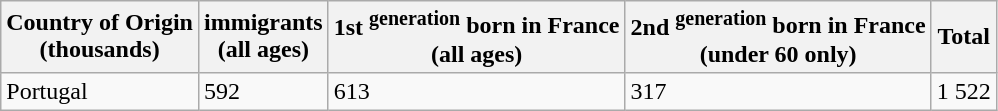<table class="wikitable">
<tr>
<th>Country of Origin<br>(thousands)</th>
<th>immigrants<br>(all ages)</th>
<th><abbr>1st <sup>generation</sup></abbr> born in France<br>(all ages)</th>
<th><abbr>2nd <sup>generation</sup></abbr> born in France<br>(under 60 only)</th>
<th>Total</th>
</tr>
<tr>
<td>Portugal</td>
<td>592</td>
<td>613</td>
<td>317</td>
<td>1 522</td>
</tr>
</table>
